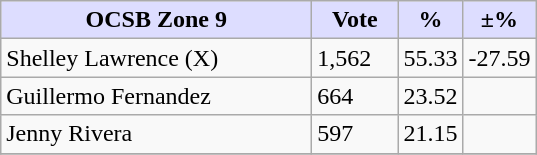<table class="wikitable">
<tr>
<th style="background:#DDDDFF" width="200px">OCSB Zone 9</th>
<th style="background:#DDDDFF" width="50px">Vote</th>
<th style="background:#DDDDFF" width="30px">%</th>
<th style="background:#DDDDFF" width="30px">±%</th>
</tr>
<tr>
<td>Shelley Lawrence (X)</td>
<td>1,562</td>
<td>55.33</td>
<td>-27.59</td>
</tr>
<tr>
<td>Guillermo Fernandez</td>
<td>664</td>
<td>23.52</td>
<td></td>
</tr>
<tr>
<td>Jenny Rivera</td>
<td>597</td>
<td>21.15</td>
<td></td>
</tr>
<tr>
</tr>
</table>
